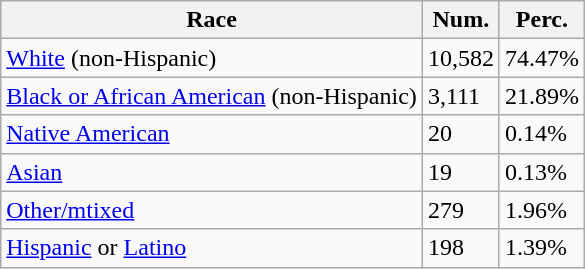<table class="wikitable">
<tr>
<th>Race</th>
<th>Num.</th>
<th>Perc.</th>
</tr>
<tr>
<td><a href='#'>White</a> (non-Hispanic)</td>
<td>10,582</td>
<td>74.47%</td>
</tr>
<tr>
<td><a href='#'>Black or African American</a> (non-Hispanic)</td>
<td>3,111</td>
<td>21.89%</td>
</tr>
<tr>
<td><a href='#'>Native American</a></td>
<td>20</td>
<td>0.14%</td>
</tr>
<tr>
<td><a href='#'>Asian</a></td>
<td>19</td>
<td>0.13%</td>
</tr>
<tr>
<td><a href='#'>Other/mtixed</a></td>
<td>279</td>
<td>1.96%</td>
</tr>
<tr>
<td><a href='#'>Hispanic</a> or <a href='#'>Latino</a></td>
<td>198</td>
<td>1.39%</td>
</tr>
</table>
